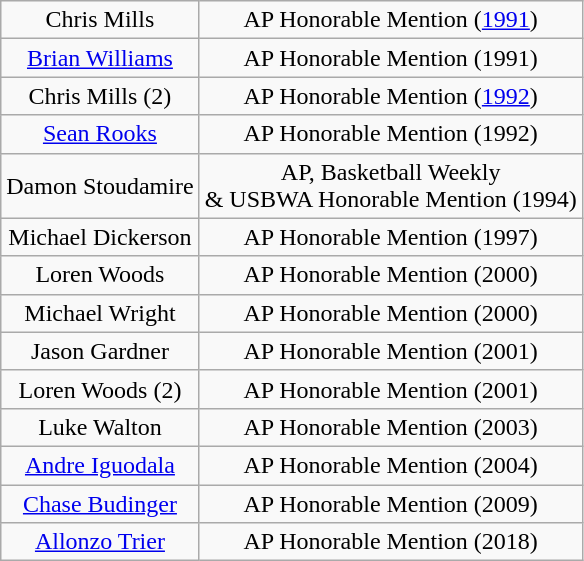<table class="wikitable" style="text-align:center;">
<tr>
<td>Chris Mills</td>
<td>AP Honorable Mention (<a href='#'>1991</a>)</td>
</tr>
<tr>
<td><a href='#'>Brian Williams</a></td>
<td>AP Honorable Mention (1991)</td>
</tr>
<tr>
<td>Chris Mills (2)</td>
<td>AP Honorable Mention (<a href='#'>1992</a>)</td>
</tr>
<tr>
<td><a href='#'>Sean Rooks</a></td>
<td>AP Honorable Mention (1992)</td>
</tr>
<tr>
<td>Damon Stoudamire</td>
<td>AP, Basketball Weekly<br> & USBWA Honorable Mention (1994)</td>
</tr>
<tr>
<td>Michael Dickerson</td>
<td>AP Honorable Mention (1997)</td>
</tr>
<tr>
<td>Loren Woods</td>
<td>AP Honorable Mention (2000)</td>
</tr>
<tr>
<td>Michael Wright</td>
<td>AP Honorable Mention (2000)</td>
</tr>
<tr>
<td>Jason Gardner</td>
<td>AP Honorable Mention (2001)</td>
</tr>
<tr>
<td>Loren Woods (2)</td>
<td>AP Honorable Mention (2001)</td>
</tr>
<tr>
<td>Luke Walton</td>
<td>AP Honorable Mention (2003)</td>
</tr>
<tr>
<td><a href='#'>Andre Iguodala</a></td>
<td>AP Honorable Mention (2004)</td>
</tr>
<tr>
<td><a href='#'>Chase Budinger</a></td>
<td>AP Honorable Mention (2009)</td>
</tr>
<tr>
<td><a href='#'>Allonzo Trier</a></td>
<td>AP Honorable Mention (2018)</td>
</tr>
</table>
